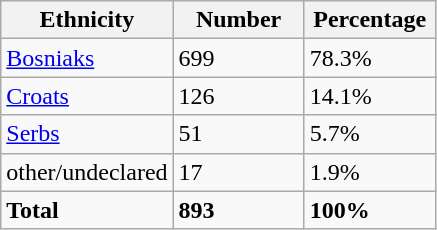<table class="wikitable">
<tr>
<th width="100px">Ethnicity</th>
<th width="80px">Number</th>
<th width="80px">Percentage</th>
</tr>
<tr>
<td><a href='#'>Bosniaks</a></td>
<td>699</td>
<td>78.3%</td>
</tr>
<tr>
<td><a href='#'>Croats</a></td>
<td>126</td>
<td>14.1%</td>
</tr>
<tr>
<td><a href='#'>Serbs</a></td>
<td>51</td>
<td>5.7%</td>
</tr>
<tr>
<td>other/undeclared</td>
<td>17</td>
<td>1.9%</td>
</tr>
<tr>
<td><strong>Total</strong></td>
<td><strong>893</strong></td>
<td><strong>100%</strong></td>
</tr>
</table>
